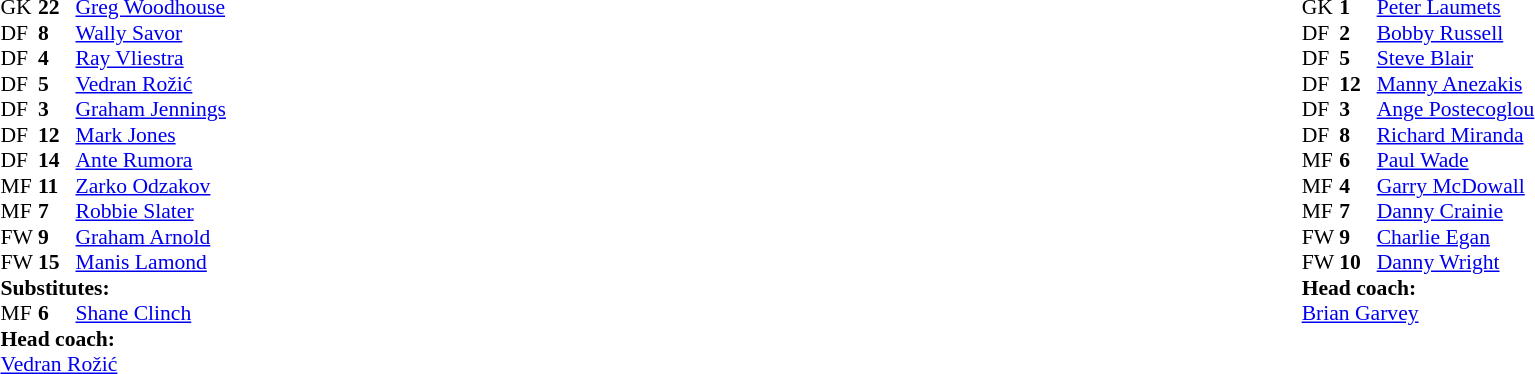<table width="100%">
<tr>
<td valign="top" width="40%"><br><table style="font-size:90%" cellspacing="0" cellpadding="0">
<tr>
<th width=25></th>
<th width=25></th>
</tr>
<tr>
<td>GK</td>
<td><strong>22</strong></td>
<td> <a href='#'>Greg Woodhouse</a></td>
</tr>
<tr>
<td>DF</td>
<td><strong>8</strong></td>
<td> <a href='#'>Wally Savor</a></td>
</tr>
<tr>
<td>DF</td>
<td><strong>4</strong></td>
<td> <a href='#'>Ray Vliestra</a></td>
</tr>
<tr>
<td>DF</td>
<td><strong>5</strong></td>
<td> <a href='#'>Vedran Rožić</a></td>
</tr>
<tr>
<td>DF</td>
<td><strong>3</strong></td>
<td> <a href='#'>Graham Jennings</a></td>
</tr>
<tr>
<td>DF</td>
<td><strong>12</strong></td>
<td> <a href='#'>Mark Jones</a></td>
</tr>
<tr>
<td>DF</td>
<td><strong>14</strong></td>
<td> <a href='#'>Ante Rumora</a></td>
</tr>
<tr>
<td>MF</td>
<td><strong>11</strong></td>
<td> <a href='#'>Zarko Odzakov</a></td>
</tr>
<tr>
<td>MF</td>
<td><strong>7</strong></td>
<td> <a href='#'>Robbie Slater</a></td>
</tr>
<tr>
<td>FW</td>
<td><strong>9</strong></td>
<td> <a href='#'>Graham Arnold</a></td>
</tr>
<tr>
<td>FW</td>
<td><strong>15</strong></td>
<td> <a href='#'>Manis Lamond</a></td>
<td></td>
<td></td>
</tr>
<tr>
<td colspan=3><strong>Substitutes:</strong></td>
</tr>
<tr>
<td>MF</td>
<td><strong>6</strong></td>
<td> <a href='#'>Shane Clinch</a></td>
<td></td>
<td></td>
</tr>
<tr>
<td colspan=3><strong>Head coach:</strong></td>
</tr>
<tr>
<td colspan=3> <a href='#'>Vedran Rožić</a></td>
</tr>
</table>
</td>
<td valign="top"></td>
<td valign="top" width="50%"><br><table style="font-size:90%; margin:auto" cellspacing="0" cellpadding="0">
<tr>
<th width=25></th>
<th width=25></th>
</tr>
<tr>
<td>GK</td>
<td><strong>1</strong></td>
<td> <a href='#'>Peter Laumets</a></td>
</tr>
<tr>
<td>DF</td>
<td><strong>2</strong></td>
<td> <a href='#'>Bobby Russell</a></td>
</tr>
<tr>
<td>DF</td>
<td><strong>5</strong></td>
<td> <a href='#'>Steve Blair</a></td>
</tr>
<tr>
<td>DF</td>
<td><strong>12</strong></td>
<td> <a href='#'>Manny Anezakis</a></td>
</tr>
<tr>
<td>DF</td>
<td><strong>3</strong></td>
<td> <a href='#'>Ange Postecoglou</a></td>
</tr>
<tr>
<td>DF</td>
<td><strong>8</strong></td>
<td> <a href='#'>Richard Miranda</a></td>
</tr>
<tr>
<td>MF</td>
<td><strong>6</strong></td>
<td> <a href='#'>Paul Wade</a></td>
</tr>
<tr>
<td>MF</td>
<td><strong>4</strong></td>
<td> <a href='#'>Garry McDowall</a></td>
</tr>
<tr>
<td>MF</td>
<td><strong>7</strong></td>
<td> <a href='#'>Danny Crainie</a></td>
</tr>
<tr>
<td>FW</td>
<td><strong>9</strong></td>
<td> <a href='#'>Charlie Egan</a></td>
</tr>
<tr>
<td>FW</td>
<td><strong>10</strong></td>
<td> <a href='#'>Danny Wright</a></td>
</tr>
<tr>
<td colspan=3><strong>Head coach:</strong></td>
</tr>
<tr>
<td colspan=3> <a href='#'>Brian Garvey</a></td>
</tr>
</table>
</td>
</tr>
</table>
